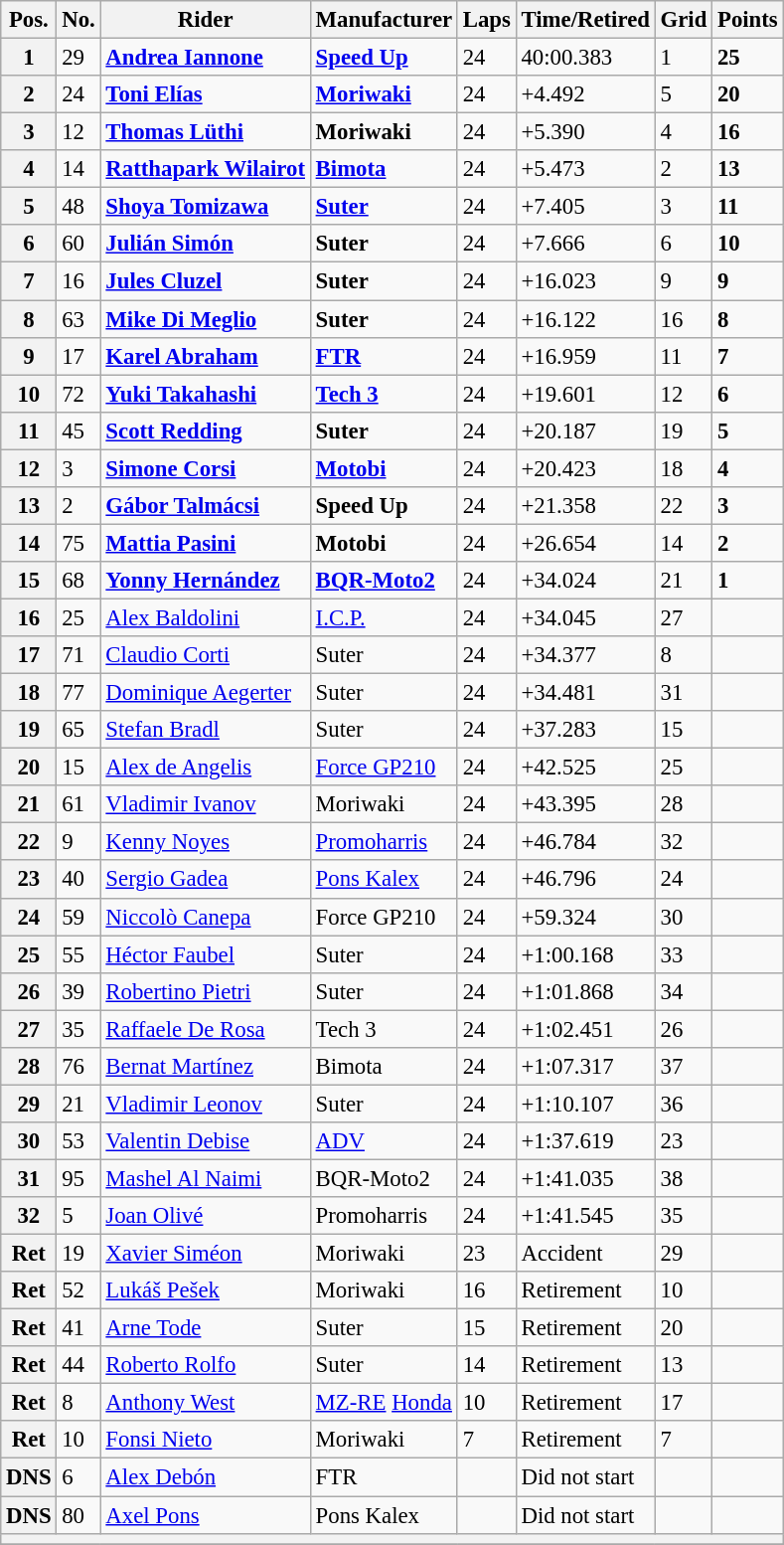<table class="wikitable" style="font-size: 95%;">
<tr>
<th>Pos.</th>
<th>No.</th>
<th>Rider</th>
<th>Manufacturer</th>
<th>Laps</th>
<th>Time/Retired</th>
<th>Grid</th>
<th>Points</th>
</tr>
<tr>
<th>1</th>
<td>29</td>
<td> <strong><a href='#'>Andrea Iannone</a></strong></td>
<td><strong><a href='#'>Speed Up</a></strong></td>
<td>24</td>
<td>40:00.383</td>
<td>1</td>
<td><strong>25</strong></td>
</tr>
<tr>
<th>2</th>
<td>24</td>
<td> <strong><a href='#'>Toni Elías</a></strong></td>
<td><strong><a href='#'>Moriwaki</a></strong></td>
<td>24</td>
<td>+4.492</td>
<td>5</td>
<td><strong>20</strong></td>
</tr>
<tr>
<th>3</th>
<td>12</td>
<td> <strong><a href='#'>Thomas Lüthi</a></strong></td>
<td><strong>Moriwaki</strong></td>
<td>24</td>
<td>+5.390</td>
<td>4</td>
<td><strong>16</strong></td>
</tr>
<tr>
<th>4</th>
<td>14</td>
<td> <strong><a href='#'>Ratthapark Wilairot</a></strong></td>
<td><strong><a href='#'>Bimota</a></strong></td>
<td>24</td>
<td>+5.473</td>
<td>2</td>
<td><strong>13</strong></td>
</tr>
<tr>
<th>5</th>
<td>48</td>
<td> <strong><a href='#'>Shoya Tomizawa</a></strong></td>
<td><strong><a href='#'>Suter</a></strong></td>
<td>24</td>
<td>+7.405</td>
<td>3</td>
<td><strong>11</strong></td>
</tr>
<tr>
<th>6</th>
<td>60</td>
<td> <strong><a href='#'>Julián Simón</a></strong></td>
<td><strong>Suter</strong></td>
<td>24</td>
<td>+7.666</td>
<td>6</td>
<td><strong>10</strong></td>
</tr>
<tr>
<th>7</th>
<td>16</td>
<td> <strong><a href='#'>Jules Cluzel</a></strong></td>
<td><strong>Suter</strong></td>
<td>24</td>
<td>+16.023</td>
<td>9</td>
<td><strong>9</strong></td>
</tr>
<tr>
<th>8</th>
<td>63</td>
<td> <strong><a href='#'>Mike Di Meglio</a></strong></td>
<td><strong>Suter</strong></td>
<td>24</td>
<td>+16.122</td>
<td>16</td>
<td><strong>8</strong></td>
</tr>
<tr>
<th>9</th>
<td>17</td>
<td> <strong><a href='#'>Karel Abraham</a></strong></td>
<td><strong><a href='#'>FTR</a></strong></td>
<td>24</td>
<td>+16.959</td>
<td>11</td>
<td><strong>7</strong></td>
</tr>
<tr>
<th>10</th>
<td>72</td>
<td> <strong><a href='#'>Yuki Takahashi</a></strong></td>
<td><strong><a href='#'>Tech 3</a></strong></td>
<td>24</td>
<td>+19.601</td>
<td>12</td>
<td><strong>6</strong></td>
</tr>
<tr>
<th>11</th>
<td>45</td>
<td> <strong><a href='#'>Scott Redding</a></strong></td>
<td><strong>Suter</strong></td>
<td>24</td>
<td>+20.187</td>
<td>19</td>
<td><strong>5</strong></td>
</tr>
<tr>
<th>12</th>
<td>3</td>
<td> <strong><a href='#'>Simone Corsi</a></strong></td>
<td><strong><a href='#'>Motobi</a></strong></td>
<td>24</td>
<td>+20.423</td>
<td>18</td>
<td><strong>4</strong></td>
</tr>
<tr>
<th>13</th>
<td>2</td>
<td> <strong><a href='#'>Gábor Talmácsi</a></strong></td>
<td><strong>Speed Up</strong></td>
<td>24</td>
<td>+21.358</td>
<td>22</td>
<td><strong>3</strong></td>
</tr>
<tr>
<th>14</th>
<td>75</td>
<td> <strong><a href='#'>Mattia Pasini</a></strong></td>
<td><strong>Motobi</strong></td>
<td>24</td>
<td>+26.654</td>
<td>14</td>
<td><strong>2</strong></td>
</tr>
<tr>
<th>15</th>
<td>68</td>
<td> <strong><a href='#'>Yonny Hernández</a></strong></td>
<td><strong><a href='#'>BQR-Moto2</a></strong></td>
<td>24</td>
<td>+34.024</td>
<td>21</td>
<td><strong>1</strong></td>
</tr>
<tr>
<th>16</th>
<td>25</td>
<td> <a href='#'>Alex Baldolini</a></td>
<td><a href='#'>I.C.P.</a></td>
<td>24</td>
<td>+34.045</td>
<td>27</td>
<td></td>
</tr>
<tr>
<th>17</th>
<td>71</td>
<td> <a href='#'>Claudio Corti</a></td>
<td>Suter</td>
<td>24</td>
<td>+34.377</td>
<td>8</td>
<td></td>
</tr>
<tr>
<th>18</th>
<td>77</td>
<td> <a href='#'>Dominique Aegerter</a></td>
<td>Suter</td>
<td>24</td>
<td>+34.481</td>
<td>31</td>
<td></td>
</tr>
<tr>
<th>19</th>
<td>65</td>
<td> <a href='#'>Stefan Bradl</a></td>
<td>Suter</td>
<td>24</td>
<td>+37.283</td>
<td>15</td>
<td></td>
</tr>
<tr>
<th>20</th>
<td>15</td>
<td> <a href='#'>Alex de Angelis</a></td>
<td><a href='#'>Force GP210</a></td>
<td>24</td>
<td>+42.525</td>
<td>25</td>
<td></td>
</tr>
<tr>
<th>21</th>
<td>61</td>
<td> <a href='#'>Vladimir Ivanov</a></td>
<td>Moriwaki</td>
<td>24</td>
<td>+43.395</td>
<td>28</td>
<td></td>
</tr>
<tr>
<th>22</th>
<td>9</td>
<td> <a href='#'>Kenny Noyes</a></td>
<td><a href='#'>Promoharris</a></td>
<td>24</td>
<td>+46.784</td>
<td>32</td>
<td></td>
</tr>
<tr>
<th>23</th>
<td>40</td>
<td> <a href='#'>Sergio Gadea</a></td>
<td><a href='#'>Pons Kalex</a></td>
<td>24</td>
<td>+46.796</td>
<td>24</td>
<td></td>
</tr>
<tr>
<th>24</th>
<td>59</td>
<td> <a href='#'>Niccolò Canepa</a></td>
<td>Force GP210</td>
<td>24</td>
<td>+59.324</td>
<td>30</td>
<td></td>
</tr>
<tr>
<th>25</th>
<td>55</td>
<td> <a href='#'>Héctor Faubel</a></td>
<td>Suter</td>
<td>24</td>
<td>+1:00.168</td>
<td>33</td>
<td></td>
</tr>
<tr>
<th>26</th>
<td>39</td>
<td> <a href='#'>Robertino Pietri</a></td>
<td>Suter</td>
<td>24</td>
<td>+1:01.868</td>
<td>34</td>
<td></td>
</tr>
<tr>
<th>27</th>
<td>35</td>
<td> <a href='#'>Raffaele De Rosa</a></td>
<td>Tech 3</td>
<td>24</td>
<td>+1:02.451</td>
<td>26</td>
<td></td>
</tr>
<tr>
<th>28</th>
<td>76</td>
<td> <a href='#'>Bernat Martínez</a></td>
<td>Bimota</td>
<td>24</td>
<td>+1:07.317</td>
<td>37</td>
<td></td>
</tr>
<tr>
<th>29</th>
<td>21</td>
<td> <a href='#'>Vladimir Leonov</a></td>
<td>Suter</td>
<td>24</td>
<td>+1:10.107</td>
<td>36</td>
<td></td>
</tr>
<tr>
<th>30</th>
<td>53</td>
<td> <a href='#'>Valentin Debise</a></td>
<td><a href='#'>ADV</a></td>
<td>24</td>
<td>+1:37.619</td>
<td>23</td>
<td></td>
</tr>
<tr>
<th>31</th>
<td>95</td>
<td> <a href='#'>Mashel Al Naimi</a></td>
<td>BQR-Moto2</td>
<td>24</td>
<td>+1:41.035</td>
<td>38</td>
<td></td>
</tr>
<tr>
<th>32</th>
<td>5</td>
<td> <a href='#'>Joan Olivé</a></td>
<td>Promoharris</td>
<td>24</td>
<td>+1:41.545</td>
<td>35</td>
<td></td>
</tr>
<tr>
<th>Ret</th>
<td>19</td>
<td> <a href='#'>Xavier Siméon</a></td>
<td>Moriwaki</td>
<td>23</td>
<td>Accident</td>
<td>29</td>
<td></td>
</tr>
<tr>
<th>Ret</th>
<td>52</td>
<td> <a href='#'>Lukáš Pešek</a></td>
<td>Moriwaki</td>
<td>16</td>
<td>Retirement</td>
<td>10</td>
<td></td>
</tr>
<tr>
<th>Ret</th>
<td>41</td>
<td> <a href='#'>Arne Tode</a></td>
<td>Suter</td>
<td>15</td>
<td>Retirement</td>
<td>20</td>
<td></td>
</tr>
<tr>
<th>Ret</th>
<td>44</td>
<td> <a href='#'>Roberto Rolfo</a></td>
<td>Suter</td>
<td>14</td>
<td>Retirement</td>
<td>13</td>
<td></td>
</tr>
<tr>
<th>Ret</th>
<td>8</td>
<td> <a href='#'>Anthony West</a></td>
<td><a href='#'>MZ-RE</a> <a href='#'>Honda</a></td>
<td>10</td>
<td>Retirement</td>
<td>17</td>
<td></td>
</tr>
<tr>
<th>Ret</th>
<td>10</td>
<td> <a href='#'>Fonsi Nieto</a></td>
<td>Moriwaki</td>
<td>7</td>
<td>Retirement</td>
<td>7</td>
<td></td>
</tr>
<tr>
<th>DNS</th>
<td>6</td>
<td> <a href='#'>Alex Debón</a></td>
<td>FTR</td>
<td></td>
<td>Did not start</td>
<td></td>
<td></td>
</tr>
<tr>
<th>DNS</th>
<td>80</td>
<td> <a href='#'>Axel Pons</a></td>
<td>Pons Kalex</td>
<td></td>
<td>Did not start</td>
<td></td>
<td></td>
</tr>
<tr>
<th colspan=8></th>
</tr>
<tr>
</tr>
</table>
